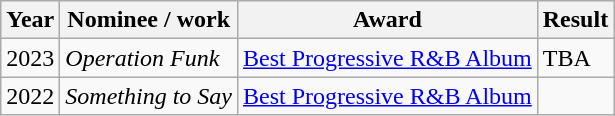<table class="wikitable">
<tr>
<th>Year</th>
<th>Nominee / work</th>
<th>Award</th>
<th>Result</th>
</tr>
<tr>
<td>2023</td>
<td><em>Operation Funk</em></td>
<td><a href='#'>Best Progressive R&B Album</a></td>
<td>TBA</td>
</tr>
<tr>
<td>2022</td>
<td><em>Something to Say</em></td>
<td><a href='#'>Best Progressive R&B Album</a></td>
<td></td>
</tr>
</table>
